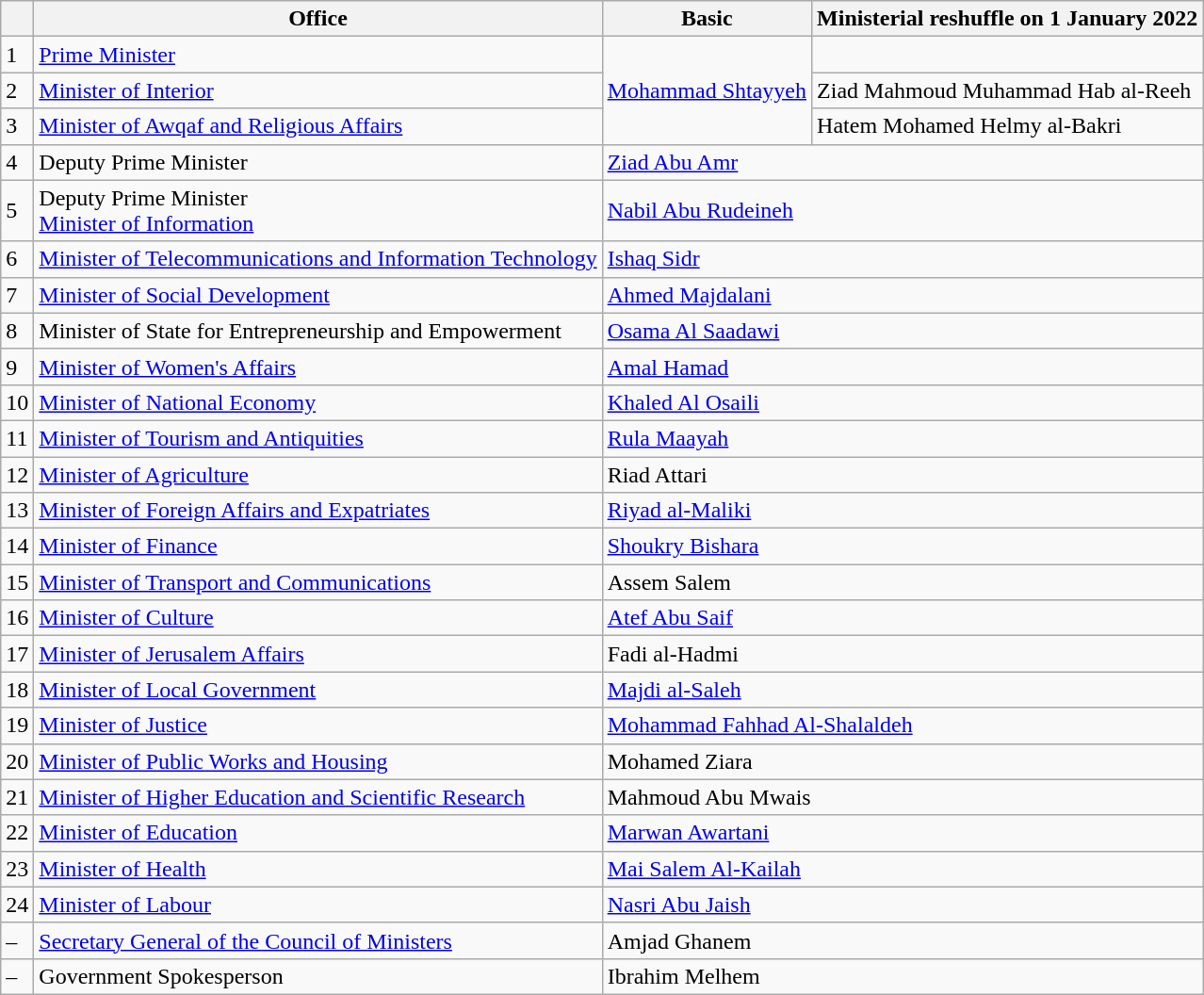<table class="wikitable sortable">
<tr>
<th></th>
<th>Office</th>
<th>Basic</th>
<th>Ministerial reshuffle on 1 January 2022</th>
</tr>
<tr>
<td>1</td>
<td><a href='#'>Prime Minister</a></td>
<td rowspan="3"><a href='#'>Mohammad Shtayyeh</a></td>
</tr>
<tr>
<td>2</td>
<td><a href='#'>Minister of Interior</a></td>
<td>Ziad Mahmoud Muhammad Hab al-Reeh</td>
</tr>
<tr>
<td>3</td>
<td><a href='#'>Minister of Awqaf and Religious Affairs</a></td>
<td>Hatem Mohamed Helmy al-Bakri</td>
</tr>
<tr>
<td>4</td>
<td>Deputy Prime Minister</td>
<td colspan="2"><a href='#'>Ziad Abu Amr</a></td>
</tr>
<tr>
<td>5</td>
<td>Deputy Prime Minister<br><a href='#'>Minister of Information</a></td>
<td colspan="2"><a href='#'>Nabil Abu Rudeineh</a></td>
</tr>
<tr>
<td>6</td>
<td><a href='#'>Minister of Telecommunications and Information Technology</a></td>
<td colspan="2"><a href='#'>Ishaq Sidr</a></td>
</tr>
<tr>
<td>7</td>
<td><a href='#'>Minister of Social Development</a></td>
<td colspan="2"><a href='#'>Ahmed Majdalani</a></td>
</tr>
<tr>
<td>8</td>
<td>Minister of State for Entrepreneurship and Empowerment</td>
<td colspan="2"><a href='#'>Osama Al Saadawi</a></td>
</tr>
<tr>
<td>9</td>
<td><a href='#'>Minister of Women's Affairs</a></td>
<td colspan="2"><a href='#'>Amal Hamad</a></td>
</tr>
<tr>
<td>10</td>
<td><a href='#'>Minister of National Economy</a></td>
<td colspan="2"><a href='#'>Khaled Al Osaili</a></td>
</tr>
<tr>
<td>11</td>
<td><a href='#'>Minister of Tourism and Antiquities</a></td>
<td colspan="2"><a href='#'>Rula Maayah</a></td>
</tr>
<tr>
<td>12</td>
<td><a href='#'>Minister of Agriculture</a></td>
<td colspan="2">Riad Attari</td>
</tr>
<tr>
<td>13</td>
<td><a href='#'>Minister of Foreign Affairs and Expatriates</a></td>
<td colspan="2"><a href='#'>Riyad al-Maliki</a></td>
</tr>
<tr>
<td>14</td>
<td><a href='#'>Minister of Finance</a></td>
<td colspan="2"><a href='#'>Shoukry Bishara</a></td>
</tr>
<tr>
<td>15</td>
<td><a href='#'>Minister of Transport and Communications</a></td>
<td colspan="2">Assem Salem</td>
</tr>
<tr>
<td>16</td>
<td><a href='#'>Minister of Culture</a></td>
<td colspan="2"><a href='#'>Atef Abu Saif</a></td>
</tr>
<tr>
<td>17</td>
<td><a href='#'>Minister of Jerusalem Affairs</a></td>
<td colspan="2">Fadi al-Hadmi</td>
</tr>
<tr>
<td>18</td>
<td><a href='#'>Minister of Local Government</a></td>
<td colspan="2"><a href='#'>Majdi al-Saleh</a></td>
</tr>
<tr>
<td>19</td>
<td><a href='#'>Minister of Justice</a></td>
<td colspan="2"><a href='#'>Mohammad Fahhad Al-Shalaldeh</a></td>
</tr>
<tr>
<td>20</td>
<td><a href='#'>Minister of Public Works and Housing</a></td>
<td colspan="2">Mohamed Ziara</td>
</tr>
<tr>
<td>21</td>
<td><a href='#'>Minister of Higher Education and Scientific Research</a></td>
<td colspan="2">Mahmoud Abu Mwais</td>
</tr>
<tr>
<td>22</td>
<td><a href='#'>Minister of Education</a></td>
<td colspan="2"><a href='#'>Marwan Awartani</a></td>
</tr>
<tr>
<td>23</td>
<td><a href='#'>Minister of Health</a></td>
<td colspan="2"><a href='#'>Mai Salem Al-Kailah</a></td>
</tr>
<tr>
<td>24</td>
<td><a href='#'>Minister of Labour</a></td>
<td colspan="2"><a href='#'>Nasri Abu Jaish</a></td>
</tr>
<tr>
<td>–</td>
<td><a href='#'>Secretary General of the Council of Ministers</a></td>
<td colspan="2">Amjad Ghanem</td>
</tr>
<tr>
<td>–</td>
<td>Government Spokesperson</td>
<td colspan="2">Ibrahim Melhem</td>
</tr>
</table>
